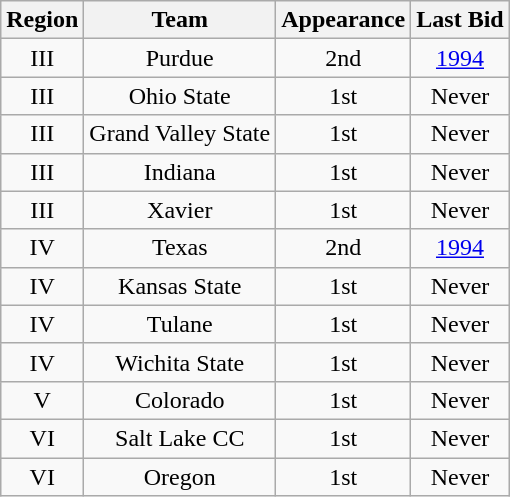<table class="wikitable sortable" style="text-align:center">
<tr>
<th>Region</th>
<th>Team</th>
<th>Appearance</th>
<th>Last Bid</th>
</tr>
<tr>
<td>III</td>
<td>Purdue</td>
<td>2nd</td>
<td><a href='#'>1994</a></td>
</tr>
<tr>
<td>III</td>
<td>Ohio State</td>
<td>1st</td>
<td>Never</td>
</tr>
<tr>
<td>III</td>
<td>Grand Valley State</td>
<td>1st</td>
<td>Never</td>
</tr>
<tr>
<td>III</td>
<td>Indiana</td>
<td>1st</td>
<td>Never</td>
</tr>
<tr>
<td>III</td>
<td>Xavier</td>
<td>1st</td>
<td>Never</td>
</tr>
<tr>
<td>IV</td>
<td>Texas</td>
<td>2nd</td>
<td><a href='#'>1994</a></td>
</tr>
<tr>
<td>IV</td>
<td>Kansas State</td>
<td>1st</td>
<td>Never</td>
</tr>
<tr>
<td>IV</td>
<td>Tulane</td>
<td>1st</td>
<td>Never</td>
</tr>
<tr>
<td>IV</td>
<td>Wichita State</td>
<td>1st</td>
<td>Never</td>
</tr>
<tr>
<td>V</td>
<td>Colorado</td>
<td>1st</td>
<td>Never</td>
</tr>
<tr>
<td>VI</td>
<td>Salt Lake CC</td>
<td>1st</td>
<td>Never</td>
</tr>
<tr>
<td>VI</td>
<td>Oregon</td>
<td>1st</td>
<td>Never</td>
</tr>
</table>
